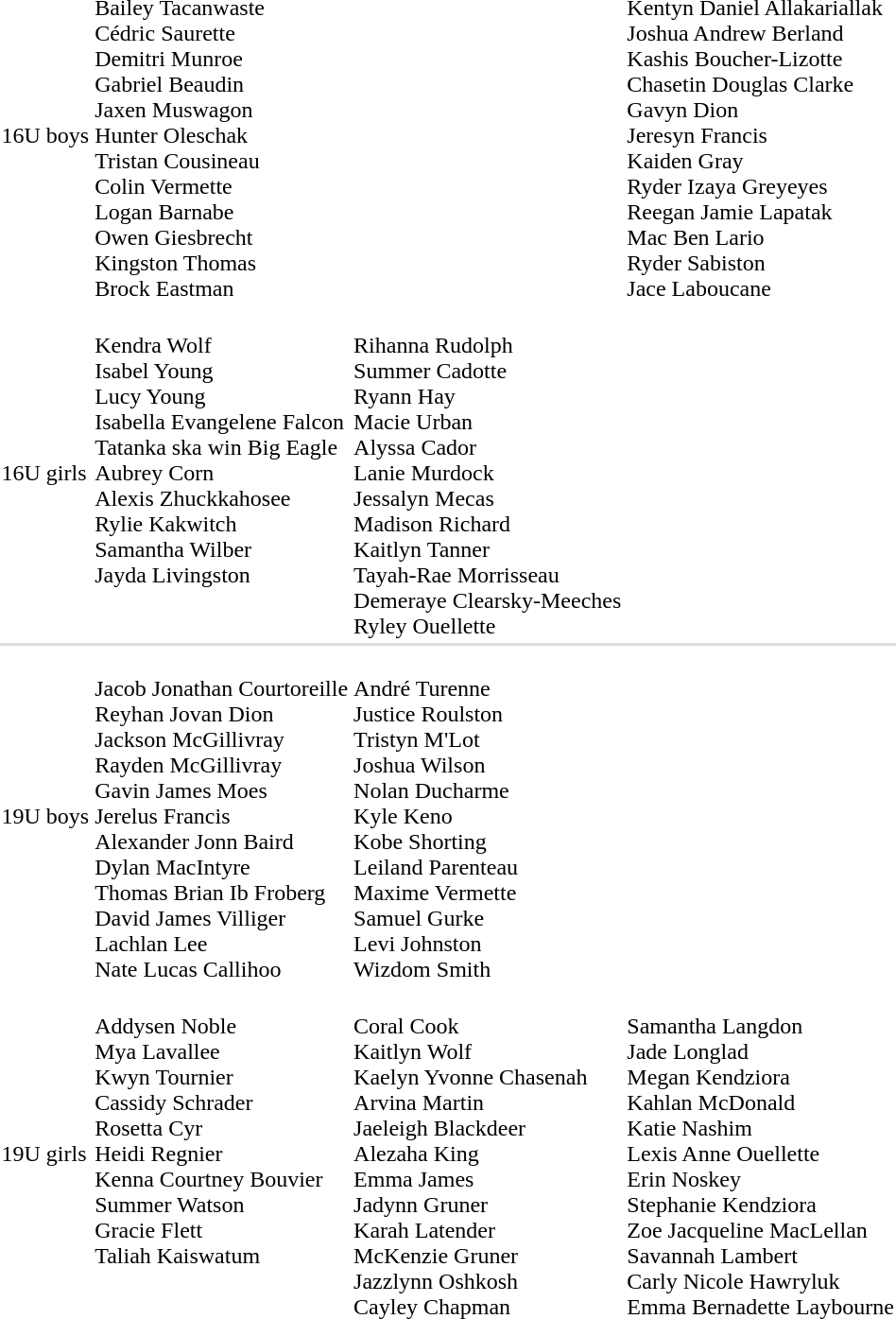<table>
<tr>
<td>16U boys</td>
<td><br>Bailey Tacanwaste<br>Cédric Saurette<br>Demitri Munroe<br>Gabriel Beaudin<br>Jaxen Muswagon<br>Hunter Oleschak<br>Tristan Cousineau<br>Colin Vermette<br>Logan Barnabe<br>Owen Giesbrecht<br>Kingston Thomas<br>Brock Eastman</td>
<td valign=top></td>
<td><br>Kentyn Daniel Allakariallak<br>Joshua Andrew Berland<br>Kashis Boucher-Lizotte<br>Chasetin Douglas Clarke<br>Gavyn Dion<br>Jeresyn Francis<br>Kaiden Gray<br>Ryder Izaya Greyeyes<br>Reegan Jamie Lapatak<br>Mac Ben Lario<br>Ryder Sabiston<br>Jace Laboucane</td>
</tr>
<tr>
<td>16U girls</td>
<td valign=top nowrap><br>Kendra Wolf<br>Isabel Young<br>Lucy Young<br>Isabella Evangelene Falcon<br>Tatanka ska win Big Eagle<br>Aubrey Corn<br>Alexis Zhuckkahosee<br>Rylie Kakwitch<br>Samantha Wilber<br>Jayda Livingston</td>
<td nowrap><br>Rihanna Rudolph<br>Summer Cadotte<br>Ryann Hay<br>Macie Urban<br>Alyssa Cador<br>Lanie Murdock<br>Jessalyn Mecas<br>Madison Richard<br>Kaitlyn Tanner<br>Tayah-Rae Morrisseau<br>Demeraye Clearsky-Meeches<br>Ryley Ouellette</td>
<td valign=top></td>
</tr>
<tr bgcolor=#dddddd>
<td colspan=4></td>
</tr>
<tr>
<td>19U boys</td>
<td nowrap><br>Jacob Jonathan Courtoreille<br>Reyhan Jovan Dion<br>Jackson McGillivray<br>Rayden McGillivray<br>Gavin James Moes<br>Jerelus Francis<br>Alexander Jonn Baird<br>Dylan MacIntyre<br>Thomas Brian Ib Froberg<br>David James Villiger<br>Lachlan Lee<br>Nate Lucas Callihoo</td>
<td><br>André Turenne<br>Justice Roulston<br>Tristyn M'Lot<br>Joshua Wilson<br>Nolan Ducharme<br>Kyle Keno<br>Kobe Shorting<br>Leiland Parenteau<br>Maxime Vermette<br>Samuel Gurke<br>Levi Johnston<br>Wizdom Smith</td>
<td valign=top></td>
</tr>
<tr>
<td>19U girls</td>
<td valign=top><br>Addysen Noble<br>Mya Lavallee<br>Kwyn Tournier<br>Cassidy Schrader<br>Rosetta Cyr<br>Heidi Regnier<br>Kenna Courtney Bouvier<br>Summer Watson<br>Gracie Flett<br>Taliah Kaiswatum</td>
<td><br>Coral Cook<br>Kaitlyn Wolf<br>Kaelyn Yvonne Chasenah<br>Arvina Martin<br>Jaeleigh Blackdeer<br>Alezaha King<br>Emma James<br>Jadynn Gruner<br>Karah Latender<br>McKenzie Gruner<br>Jazzlynn Oshkosh<br>Cayley Chapman</td>
<td nowrap><br>Samantha Langdon<br>Jade Longlad<br>Megan Kendziora<br>Kahlan McDonald<br>Katie Nashim<br>Lexis Anne Ouellette<br>Erin Noskey<br>Stephanie Kendziora<br>Zoe Jacqueline MacLellan<br>Savannah Lambert<br>Carly Nicole Hawryluk<br>Emma Bernadette Laybourne</td>
</tr>
</table>
